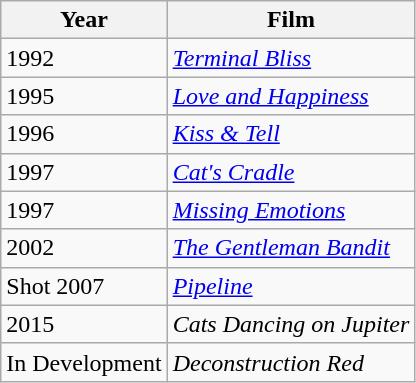<table class="wikitable">
<tr>
<th>Year</th>
<th>Film</th>
</tr>
<tr>
<td>1992</td>
<td><em><a href='#'>Terminal Bliss</a></em></td>
</tr>
<tr>
<td>1995</td>
<td><em><a href='#'>Love and Happiness</a></em></td>
</tr>
<tr>
<td>1996</td>
<td><em><a href='#'>Kiss & Tell</a></em></td>
</tr>
<tr>
<td>1997</td>
<td><em><a href='#'>Cat's Cradle</a></em></td>
</tr>
<tr>
<td>1997</td>
<td><em><a href='#'>Missing Emotions</a></em></td>
</tr>
<tr>
<td>2002</td>
<td><em><a href='#'>The Gentleman Bandit</a></em></td>
</tr>
<tr>
<td>Shot 2007</td>
<td><em><a href='#'>Pipeline</a></em></td>
</tr>
<tr>
<td>2015</td>
<td><em>Cats Dancing on Jupiter</em></td>
</tr>
<tr>
<td>In Development</td>
<td><em>Deconstruction Red</em></td>
</tr>
</table>
